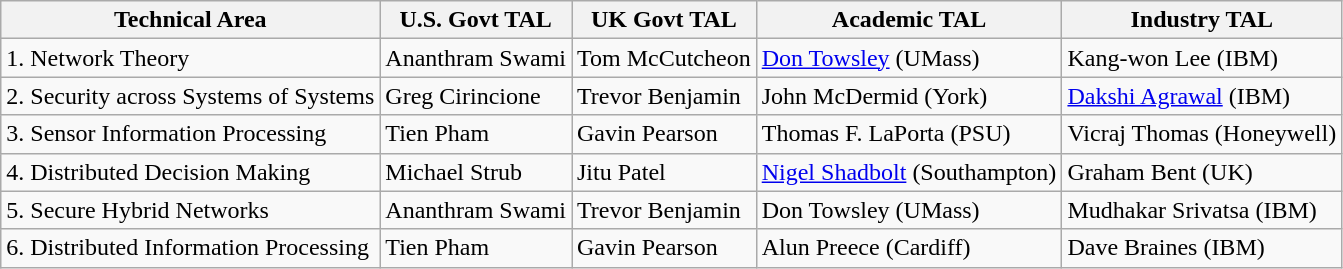<table class="wikitable">
<tr>
<th>Technical Area</th>
<th>U.S. Govt TAL</th>
<th>UK Govt TAL</th>
<th>Academic TAL</th>
<th>Industry TAL</th>
</tr>
<tr>
<td>1. Network Theory</td>
<td>Ananthram Swami</td>
<td>Tom McCutcheon</td>
<td><a href='#'>Don Towsley</a> (UMass)</td>
<td>Kang-won Lee (IBM)</td>
</tr>
<tr>
<td>2. Security across Systems of Systems</td>
<td>Greg Cirincione</td>
<td>Trevor Benjamin</td>
<td>John McDermid (York)</td>
<td><a href='#'>Dakshi Agrawal</a> (IBM)</td>
</tr>
<tr>
<td>3. Sensor Information Processing</td>
<td>Tien Pham</td>
<td>Gavin Pearson</td>
<td>Thomas F. LaPorta (PSU)</td>
<td>Vicraj Thomas (Honeywell)</td>
</tr>
<tr>
<td>4. Distributed Decision Making</td>
<td>Michael Strub</td>
<td>Jitu Patel</td>
<td><a href='#'>Nigel Shadbolt</a> (Southampton)</td>
<td>Graham Bent (UK)</td>
</tr>
<tr>
<td>5. Secure Hybrid Networks</td>
<td>Ananthram Swami</td>
<td>Trevor Benjamin</td>
<td>Don Towsley (UMass)</td>
<td>Mudhakar Srivatsa (IBM)</td>
</tr>
<tr>
<td>6. Distributed Information Processing</td>
<td>Tien Pham</td>
<td>Gavin Pearson</td>
<td>Alun Preece (Cardiff)</td>
<td>Dave Braines (IBM)</td>
</tr>
</table>
